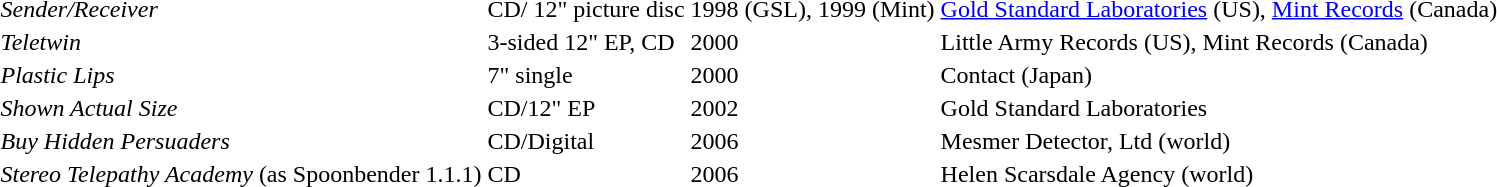<table>
<tr>
<td><em>Sender/Receiver</em></td>
<td>CD/ 12" picture disc</td>
<td>1998 (GSL), 1999 (Mint)</td>
<td><a href='#'>Gold Standard Laboratories</a> (US), <a href='#'>Mint Records</a> (Canada)</td>
</tr>
<tr>
<td><em>Teletwin</em></td>
<td>3-sided 12" EP, CD</td>
<td>2000</td>
<td>Little Army Records (US), Mint Records (Canada)</td>
</tr>
<tr>
<td><em>Plastic Lips</em></td>
<td>7" single</td>
<td>2000</td>
<td>Contact (Japan)</td>
</tr>
<tr>
<td><em>Shown Actual Size</em></td>
<td>CD/12" EP</td>
<td>2002</td>
<td>Gold Standard Laboratories</td>
</tr>
<tr>
<td><em>Buy Hidden Persuaders</em></td>
<td>CD/Digital</td>
<td>2006</td>
<td>Mesmer Detector, Ltd (world)</td>
</tr>
<tr>
<td><em>Stereo Telepathy Academy</em> (as Spoonbender 1.1.1)</td>
<td>CD</td>
<td>2006</td>
<td>Helen Scarsdale Agency (world)</td>
</tr>
</table>
